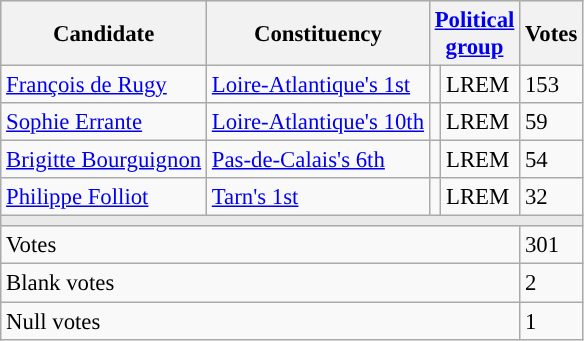<table class="wikitable" style="font-size:95%;">
<tr style="background-color:#E9E9E9;text-align:center;">
<th>Candidate</th>
<th>Constituency</th>
<th colspan="2"><a href='#'>Political<br>group</a></th>
<th>Votes</th>
</tr>
<tr>
<td style="text-align:left;"><a href='#'>François de Rugy</a></td>
<td style="text-align:left;"><a href='#'>Loire-Atlantique's 1st</a></td>
<td style="background-color:"></td>
<td>LREM</td>
<td>153</td>
</tr>
<tr>
<td style="text-align:left;"><a href='#'>Sophie Errante</a></td>
<td style="text-align:left;"><a href='#'>Loire-Atlantique's 10th</a></td>
<td style="background-color:"></td>
<td>LREM</td>
<td>59</td>
</tr>
<tr>
<td style="text-align:left;"><a href='#'>Brigitte Bourguignon</a></td>
<td style="text-align:left;"><a href='#'>Pas-de-Calais's 6th</a></td>
<td style="background-color:"></td>
<td>LREM</td>
<td>54</td>
</tr>
<tr>
<td style="text-align:left;"><a href='#'>Philippe Folliot</a></td>
<td style="text-align:left;"><a href='#'>Tarn's 1st</a></td>
<td style="background-color:"></td>
<td>LREM</td>
<td>32</td>
</tr>
<tr>
<td style="background-color:#E9E9E9;" colspan="6"></td>
</tr>
<tr>
<td style="text-align:left;" colspan="4">Votes</td>
<td>301</td>
</tr>
<tr>
<td style="text-align:left;" colspan="4">Blank votes</td>
<td>2</td>
</tr>
<tr>
<td style="text-align:left;" colspan="4">Null votes</td>
<td>1</td>
</tr>
</table>
